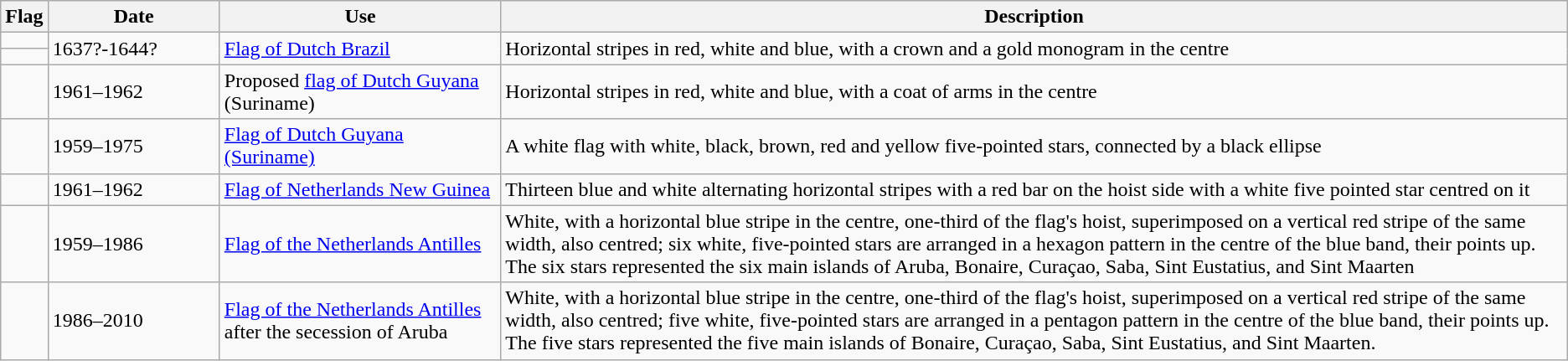<table class="wikitable">
<tr style="background:#efefef;">
<th>Flag</th>
<th style="width:150px;">Date</th>
<th style="width:250px;">Use</th>
<th style="width:1024px;">Description</th>
</tr>
<tr>
<td></td>
<td rowspan="2">1637?-1644?</td>
<td rowspan="2"><a href='#'>Flag of Dutch Brazil</a></td>
<td rowspan="2">Horizontal stripes in red, white and blue, with a crown and a gold monogram in the centre</td>
</tr>
<tr>
<td></td>
</tr>
<tr>
<td></td>
<td>1961–1962</td>
<td>Proposed <a href='#'>flag of Dutch Guyana</a> (Suriname)</td>
<td>Horizontal stripes in red, white and blue, with a coat of arms in the centre</td>
</tr>
<tr>
<td></td>
<td>1959–1975</td>
<td><a href='#'>Flag of Dutch Guyana (Suriname)</a></td>
<td>A white flag with white, black, brown, red and yellow five-pointed stars, connected by a black ellipse</td>
</tr>
<tr>
<td></td>
<td>1961–1962</td>
<td><a href='#'>Flag of Netherlands New Guinea</a></td>
<td>Thirteen blue and white alternating horizontal stripes with a red bar on the hoist side with a white five pointed star centred on it</td>
</tr>
<tr>
<td></td>
<td>1959–1986</td>
<td><a href='#'>Flag of the Netherlands Antilles</a></td>
<td>White, with a horizontal blue stripe in the centre, one-third of the flag's hoist, superimposed on a vertical red stripe of the same width, also centred; six white, five-pointed stars are arranged in a hexagon pattern in the centre of the blue band, their points up. The six stars represented the six main islands of Aruba, Bonaire, Curaçao, Saba, Sint Eustatius, and Sint Maarten</td>
</tr>
<tr>
<td></td>
<td>1986–2010</td>
<td><a href='#'>Flag of the Netherlands Antilles</a> after the secession of Aruba</td>
<td>White, with a horizontal blue stripe in the centre, one-third of the flag's hoist, superimposed on a vertical red stripe of the same width, also centred; five white, five-pointed stars are arranged in a pentagon pattern in the centre of the blue band, their points up. The five stars represented the five main islands of Bonaire, Curaçao, Saba, Sint Eustatius, and Sint Maarten.</td>
</tr>
</table>
